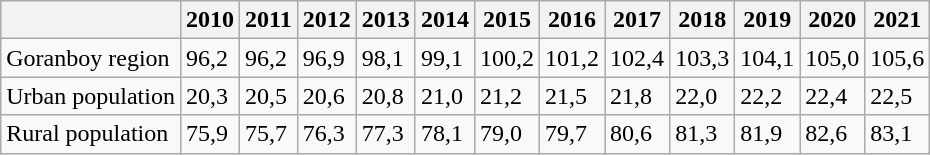<table class="wikitable">
<tr>
<th></th>
<th>2010</th>
<th>2011</th>
<th>2012</th>
<th>2013</th>
<th>2014</th>
<th>2015</th>
<th>2016</th>
<th>2017</th>
<th>2018</th>
<th>2019</th>
<th>2020</th>
<th>2021</th>
</tr>
<tr>
<td>Goranboy region</td>
<td>96,2</td>
<td>96,2</td>
<td>96,9</td>
<td>98,1</td>
<td>99,1</td>
<td>100,2</td>
<td>101,2</td>
<td>102,4</td>
<td>103,3</td>
<td>104,1</td>
<td>105,0</td>
<td>105,6</td>
</tr>
<tr>
<td>Urban population</td>
<td>20,3</td>
<td>20,5</td>
<td>20,6</td>
<td>20,8</td>
<td>21,0</td>
<td>21,2</td>
<td>21,5</td>
<td>21,8</td>
<td>22,0</td>
<td>22,2</td>
<td>22,4</td>
<td>22,5</td>
</tr>
<tr>
<td>Rural population</td>
<td>75,9</td>
<td>75,7</td>
<td>76,3</td>
<td>77,3</td>
<td>78,1</td>
<td>79,0</td>
<td>79,7</td>
<td>80,6</td>
<td>81,3</td>
<td>81,9</td>
<td>82,6</td>
<td>83,1</td>
</tr>
</table>
